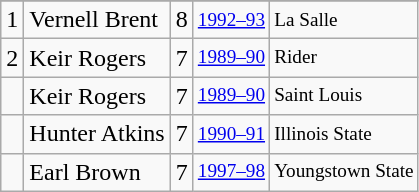<table class="wikitable">
<tr>
</tr>
<tr>
<td>1</td>
<td>Vernell Brent</td>
<td>8</td>
<td style="font-size:80%;"><a href='#'>1992–93</a></td>
<td style="font-size:80%;">La Salle</td>
</tr>
<tr>
<td>2</td>
<td>Keir Rogers</td>
<td>7</td>
<td style="font-size:80%;"><a href='#'>1989–90</a></td>
<td style="font-size:80%;">Rider</td>
</tr>
<tr>
<td></td>
<td>Keir Rogers</td>
<td>7</td>
<td style="font-size:80%;"><a href='#'>1989–90</a></td>
<td style="font-size:80%;">Saint Louis</td>
</tr>
<tr>
<td></td>
<td>Hunter Atkins</td>
<td>7</td>
<td style="font-size:80%;"><a href='#'>1990–91</a></td>
<td style="font-size:80%;">Illinois State</td>
</tr>
<tr>
<td></td>
<td>Earl Brown</td>
<td>7</td>
<td style="font-size:80%;"><a href='#'>1997–98</a></td>
<td style="font-size:80%;">Youngstown State</td>
</tr>
</table>
